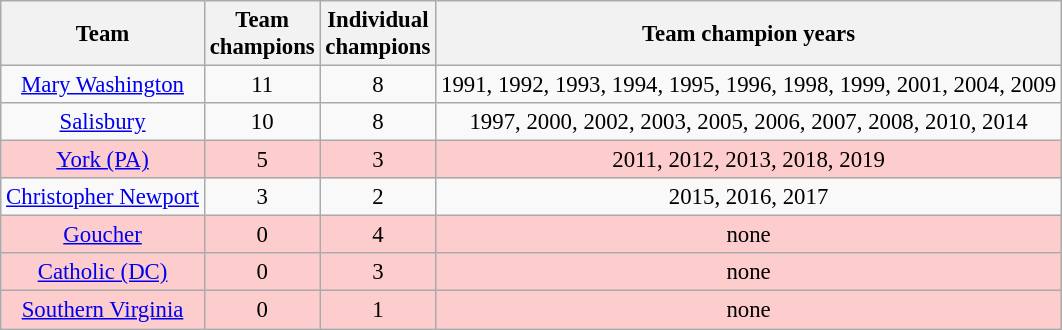<table class="wikitable" style="text-align:center; font-size:95%">
<tr>
<th>Team</th>
<th>Team<br>champions</th>
<th>Individual<br>champions</th>
<th>Team champion years</th>
</tr>
<tr>
<td><a href='#'>Mary Washington</a></td>
<td>11</td>
<td>8</td>
<td>1991, 1992, 1993, 1994, 1995, 1996, 1998, 1999, 2001, 2004, 2009</td>
</tr>
<tr>
<td><a href='#'>Salisbury</a></td>
<td>10</td>
<td>8</td>
<td>1997, 2000, 2002, 2003, 2005, 2006, 2007, 2008, 2010, 2014</td>
</tr>
<tr bgcolor=#fdcccc>
<td><a href='#'>York (PA)</a></td>
<td>5</td>
<td>3</td>
<td>2011, 2012, 2013, 2018, 2019</td>
</tr>
<tr>
<td><a href='#'>Christopher Newport</a></td>
<td>3</td>
<td>2</td>
<td>2015, 2016, 2017</td>
</tr>
<tr bgcolor=#fdcccc>
<td><a href='#'>Goucher</a></td>
<td>0</td>
<td>4</td>
<td>none</td>
</tr>
<tr bgcolor=#fdcccc>
<td><a href='#'>Catholic (DC)</a></td>
<td>0</td>
<td>3</td>
<td>none</td>
</tr>
<tr bgcolor=#fdcccc>
<td><a href='#'>Southern Virginia</a></td>
<td>0</td>
<td>1</td>
<td>none</td>
</tr>
</table>
